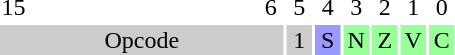<table style="text-align:center;">
<tr>
<td style="width:15px;">15</td>
<td style="width:15px;"></td>
<td style="width:15px;"></td>
<td style="width:15px;"></td>
<td style="width:15px;"></td>
<td style="width:15px;"></td>
<td style="width:15px;"></td>
<td style="width:15px;"></td>
<td style="width:15px;"></td>
<td style="width:15px;">6</td>
<td style="width:15px;">5</td>
<td style="width:15px;">4</td>
<td style="width:15px;">3</td>
<td style="width:15px;">2</td>
<td style="width:15px;">1</td>
<td style="width:15px;">0</td>
</tr>
<tr>
<td colspan="10" style="background-color:#CCC;">Opcode</td>
<td style="background-color:#CCC;">1</td>
<td style="background-color:#99F;">S</td>
<td style="background-color:#9F9;">N</td>
<td style="background-color:#9F9;">Z</td>
<td style="background-color:#9F9;">V</td>
<td style="background-color:#9F9;">C</td>
</tr>
</table>
